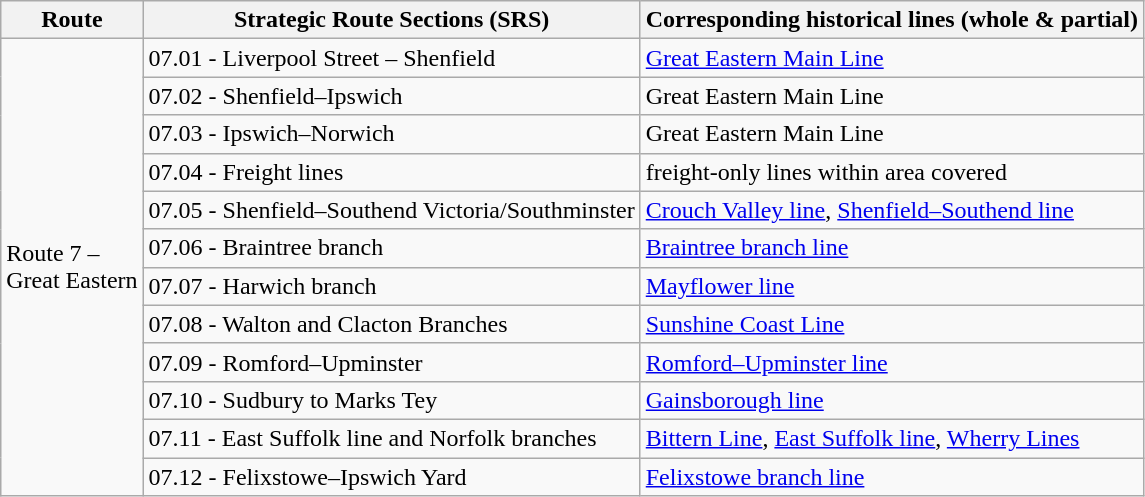<table class="wikitable">
<tr>
<th>Route</th>
<th>Strategic Route Sections (SRS)</th>
<th>Corresponding historical lines (whole & partial)</th>
</tr>
<tr>
<td rowspan="12">Route 7 –<br>Great Eastern</td>
<td>07.01 - Liverpool Street – Shenfield</td>
<td><a href='#'>Great Eastern Main Line</a></td>
</tr>
<tr>
<td>07.02 - Shenfield–Ipswich</td>
<td>Great Eastern Main Line</td>
</tr>
<tr>
<td>07.03 - Ipswich–Norwich</td>
<td>Great Eastern Main Line</td>
</tr>
<tr>
<td>07.04 - Freight lines</td>
<td>freight-only lines within area covered</td>
</tr>
<tr>
<td>07.05 - Shenfield–Southend Victoria/Southminster</td>
<td><a href='#'>Crouch Valley line</a>, <a href='#'>Shenfield–Southend line</a></td>
</tr>
<tr>
<td>07.06 - Braintree branch</td>
<td><a href='#'>Braintree branch line</a></td>
</tr>
<tr>
<td>07.07 - Harwich branch</td>
<td><a href='#'>Mayflower line</a></td>
</tr>
<tr>
<td>07.08 - Walton and Clacton Branches</td>
<td><a href='#'>Sunshine Coast Line</a></td>
</tr>
<tr>
<td>07.09 - Romford–Upminster</td>
<td><a href='#'>Romford–Upminster line</a></td>
</tr>
<tr>
<td>07.10 - Sudbury to Marks Tey</td>
<td><a href='#'>Gainsborough line</a></td>
</tr>
<tr>
<td>07.11 - East Suffolk line and Norfolk branches</td>
<td><a href='#'>Bittern Line</a>, <a href='#'>East Suffolk line</a>, <a href='#'>Wherry Lines</a></td>
</tr>
<tr>
<td>07.12 - Felixstowe–Ipswich Yard</td>
<td><a href='#'>Felixstowe branch line</a></td>
</tr>
</table>
